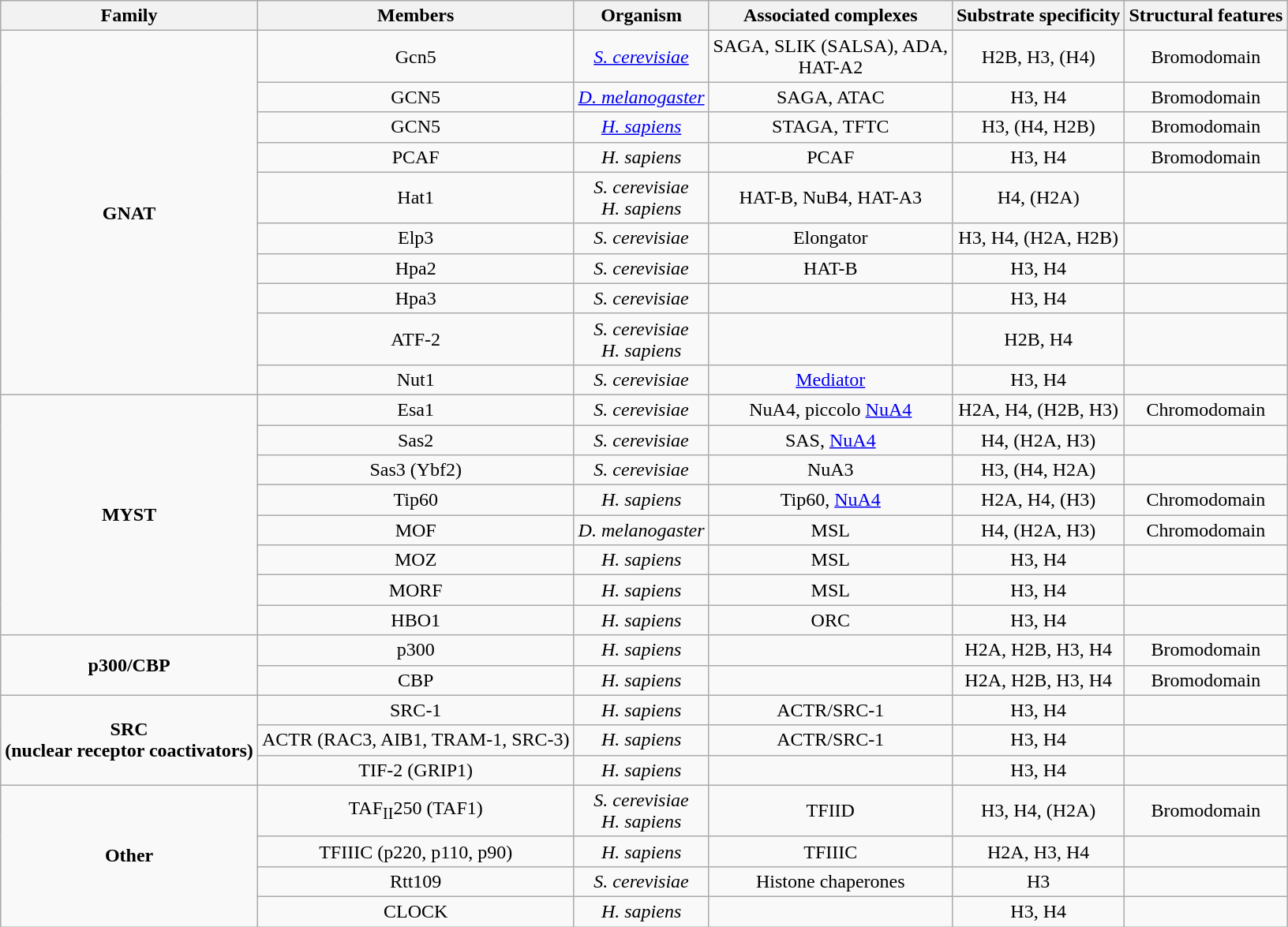<table class="wikitable" border="3" style="text-align: center; ">
<tr>
<th>Family</th>
<th>Members</th>
<th>Organism</th>
<th>Associated complexes</th>
<th>Substrate specificity</th>
<th>Structural features</th>
</tr>
<tr>
<td rowspan="10"><strong>GNAT</strong></td>
<td>Gcn5</td>
<td><em><a href='#'>S. cerevisiae</a></em></td>
<td>SAGA, SLIK (SALSA), ADA,<br>HAT-A2</td>
<td>H2B, H3, (H4)</td>
<td>Bromodomain</td>
</tr>
<tr>
<td>GCN5</td>
<td><em><a href='#'>D. melanogaster</a></em></td>
<td>SAGA, ATAC</td>
<td>H3, H4</td>
<td>Bromodomain</td>
</tr>
<tr>
<td>GCN5</td>
<td><em><a href='#'>H. sapiens</a></em></td>
<td>STAGA, TFTC</td>
<td>H3, (H4, H2B)</td>
<td>Bromodomain</td>
</tr>
<tr>
<td>PCAF</td>
<td><em>H. sapiens</em></td>
<td>PCAF</td>
<td>H3, H4</td>
<td>Bromodomain</td>
</tr>
<tr>
<td>Hat1</td>
<td><em>S. cerevisiae<br>H. sapiens</em></td>
<td>HAT-B, NuB4, HAT-A3</td>
<td>H4, (H2A)</td>
<td></td>
</tr>
<tr>
<td>Elp3</td>
<td><em>S. cerevisiae</em></td>
<td>Elongator</td>
<td>H3, H4, (H2A, H2B)</td>
<td></td>
</tr>
<tr>
<td>Hpa2</td>
<td><em>S. cerevisiae</em></td>
<td>HAT-B</td>
<td>H3, H4</td>
<td></td>
</tr>
<tr>
<td>Hpa3</td>
<td><em>S. cerevisiae</em></td>
<td></td>
<td>H3, H4</td>
<td></td>
</tr>
<tr>
<td>ATF-2</td>
<td><em>S. cerevisiae<br>H. sapiens</em></td>
<td></td>
<td>H2B, H4</td>
<td></td>
</tr>
<tr>
<td>Nut1</td>
<td><em>S. cerevisiae</em></td>
<td><a href='#'>Mediator</a></td>
<td>H3, H4</td>
<td></td>
</tr>
<tr>
<td rowspan="8"><strong>MYST</strong></td>
<td>Esa1</td>
<td><em>S. cerevisiae</em></td>
<td>NuA4, piccolo <a href='#'>NuA4</a></td>
<td>H2A, H4, (H2B, H3)</td>
<td>Chromodomain</td>
</tr>
<tr>
<td>Sas2</td>
<td><em>S. cerevisiae</em></td>
<td>SAS, <a href='#'>NuA4</a></td>
<td>H4, (H2A, H3)</td>
<td></td>
</tr>
<tr>
<td>Sas3 (Ybf2)</td>
<td><em>S. cerevisiae</em></td>
<td>NuA3</td>
<td>H3, (H4, H2A)</td>
<td></td>
</tr>
<tr>
<td>Tip60</td>
<td><em>H. sapiens</em></td>
<td>Tip60, <a href='#'>NuA4</a></td>
<td>H2A, H4, (H3)</td>
<td>Chromodomain</td>
</tr>
<tr>
<td>MOF</td>
<td><em>D. melanogaster</em></td>
<td>MSL</td>
<td>H4, (H2A, H3)</td>
<td>Chromodomain</td>
</tr>
<tr>
<td>MOZ</td>
<td><em>H. sapiens</em></td>
<td>MSL</td>
<td>H3, H4</td>
<td></td>
</tr>
<tr>
<td>MORF</td>
<td><em>H. sapiens</em></td>
<td>MSL</td>
<td>H3, H4</td>
<td></td>
</tr>
<tr>
<td>HBO1</td>
<td><em>H. sapiens</em></td>
<td>ORC</td>
<td>H3, H4</td>
<td></td>
</tr>
<tr>
<td rowspan="2"><strong>p300/CBP</strong></td>
<td>p300</td>
<td><em>H. sapiens</em></td>
<td></td>
<td>H2A, H2B, H3, H4</td>
<td>Bromodomain</td>
</tr>
<tr>
<td>CBP</td>
<td><em>H. sapiens</em></td>
<td></td>
<td>H2A, H2B, H3, H4</td>
<td>Bromodomain</td>
</tr>
<tr>
<td rowspan="3"><strong>SRC</strong><br><strong>(nuclear receptor coactivators)</strong></td>
<td>SRC-1</td>
<td><em>H. sapiens</em></td>
<td>ACTR/SRC-1</td>
<td>H3, H4</td>
<td></td>
</tr>
<tr>
<td>ACTR (RAC3, AIB1, TRAM-1, SRC-3)</td>
<td><em>H. sapiens</em></td>
<td>ACTR/SRC-1</td>
<td>H3, H4</td>
<td></td>
</tr>
<tr>
<td>TIF-2 (GRIP1)</td>
<td><em>H. sapiens</em></td>
<td></td>
<td>H3, H4</td>
<td></td>
</tr>
<tr>
<td rowspan="4"><strong>Other</strong></td>
<td>TAF<sub>II</sub>250 (TAF1)</td>
<td><em>S. cerevisiae<br>H. sapiens</em></td>
<td>TFIID</td>
<td>H3, H4, (H2A)</td>
<td>Bromodomain</td>
</tr>
<tr>
<td>TFIIIC (p220, p110, p90)</td>
<td><em>H. sapiens</em></td>
<td>TFIIIC</td>
<td>H2A, H3, H4</td>
<td></td>
</tr>
<tr>
<td>Rtt109</td>
<td><em>S. cerevisiae</em></td>
<td>Histone chaperones</td>
<td>H3</td>
<td></td>
</tr>
<tr>
<td>CLOCK</td>
<td><em>H. sapiens</em></td>
<td></td>
<td>H3, H4</td>
<td></td>
</tr>
</table>
